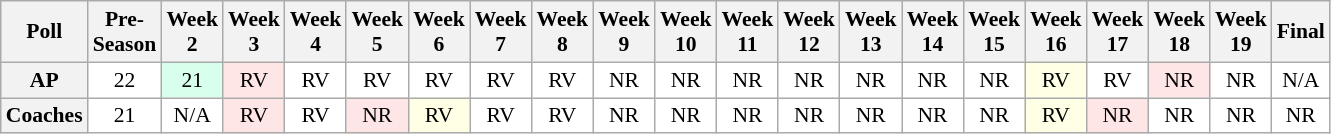<table class="wikitable" style="white-space:nowrap;font-size:90%">
<tr>
<th>Poll</th>
<th>Pre-<br>Season</th>
<th>Week<br>2</th>
<th>Week<br>3</th>
<th>Week<br>4</th>
<th>Week<br>5</th>
<th>Week<br>6</th>
<th>Week<br>7</th>
<th>Week<br>8</th>
<th>Week<br>9</th>
<th>Week<br>10</th>
<th>Week<br>11</th>
<th>Week<br>12</th>
<th>Week<br>13</th>
<th>Week<br>14</th>
<th>Week<br>15</th>
<th>Week<br>16</th>
<th>Week<br>17</th>
<th>Week<br>18</th>
<th>Week<br>19</th>
<th>Final</th>
</tr>
<tr style="text-align:center;">
<th>AP</th>
<td style="background:#FFF;">22</td>
<td style="background:#D8FFEB;">21</td>
<td style="background:#FFE6E6;">RV</td>
<td style="background:#FFF;">RV</td>
<td style="background:#FFF;">RV</td>
<td style="background:#FFF;">RV</td>
<td style="background:#FFF;">RV</td>
<td style="background:#FFF;">RV</td>
<td style="background:#FFF;">NR</td>
<td style="background:#FFF;">NR</td>
<td style="background:#FFF;">NR</td>
<td style="background:#FFF;">NR</td>
<td style="background:#FFF;">NR</td>
<td style="background:#FFF;">NR</td>
<td style="background:#FFF;">NR</td>
<td style="background:#FFFFE6;">RV</td>
<td style="background:#FFF;">RV</td>
<td style="background:#FFE6E6;">NR</td>
<td style="background:#FFF;">NR</td>
<td style="background:#FFF;">N/A</td>
</tr>
<tr style="text-align:center;">
<th>Coaches</th>
<td style="background:#FFF;">21</td>
<td style="background:#FFF;">N/A</td>
<td style="background:#FFE6E6;">RV</td>
<td style="background:#FFF;">RV</td>
<td style="background:#FFE6E6;">NR</td>
<td style="background:#FFFFE6;">RV</td>
<td style="background:#FFF;">RV</td>
<td style="background:#FFF;">RV</td>
<td style="background:#FFF;">NR</td>
<td style="background:#FFF;">NR</td>
<td style="background:#FFF;">NR</td>
<td style="background:#FFF;">NR</td>
<td style="background:#FFF;">NR</td>
<td style="background:#FFF;">NR</td>
<td style="background:#FFF;">NR</td>
<td style="background:#FFFFE6;">RV</td>
<td style="background:#FFE6E6;">NR</td>
<td style="background:#FFF;">NR</td>
<td style="background:#FFF;">NR</td>
<td style="background:#FFF;">NR</td>
</tr>
</table>
